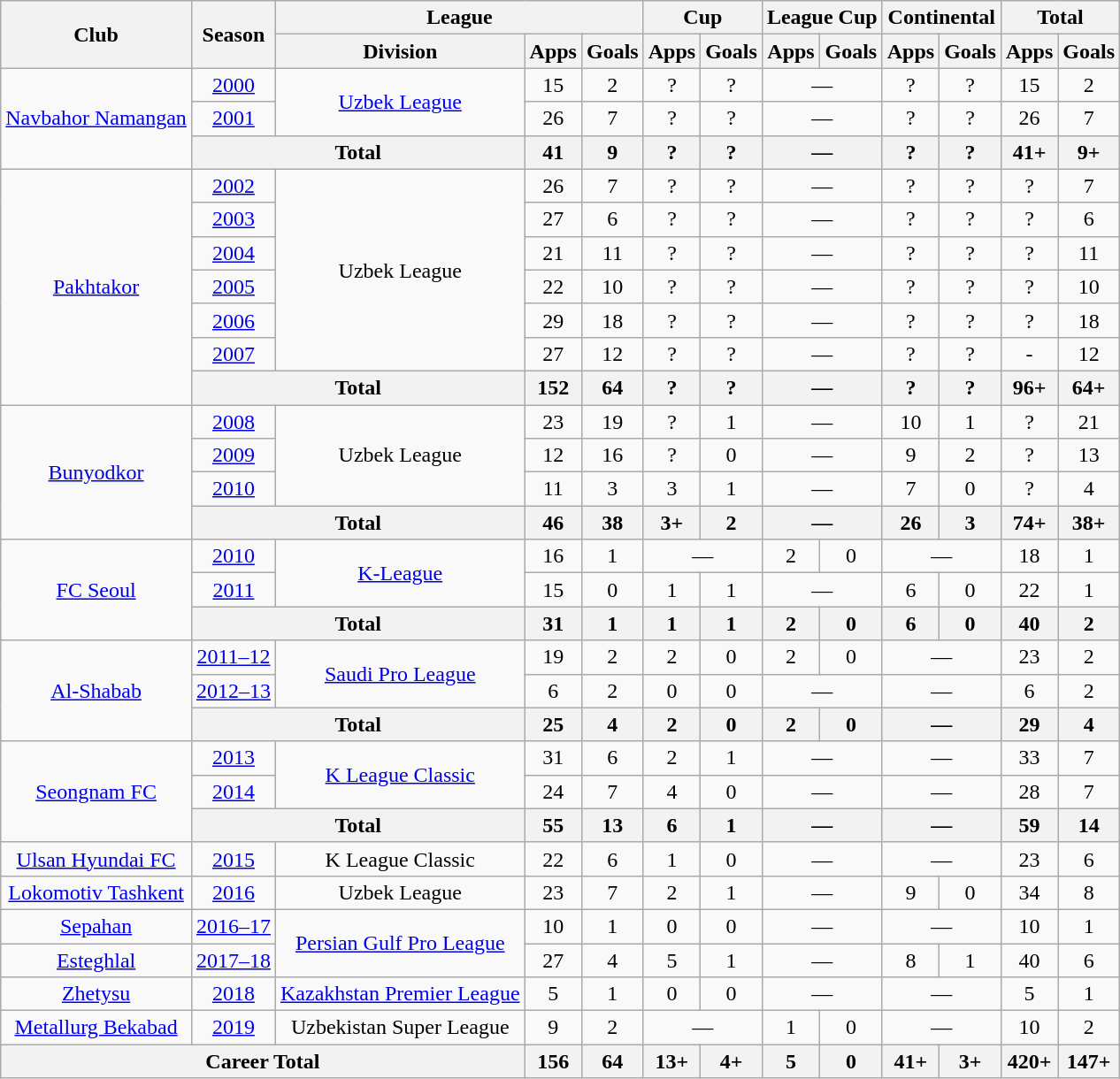<table class="wikitable" style="font-size:100%; text-align: center">
<tr>
<th rowspan="2">Club</th>
<th rowspan="2">Season</th>
<th colspan="3">League</th>
<th colspan="2">Cup</th>
<th colspan="2">League Cup</th>
<th colspan="2">Continental</th>
<th colspan="2">Total</th>
</tr>
<tr>
<th>Division</th>
<th>Apps</th>
<th>Goals</th>
<th>Apps</th>
<th>Goals</th>
<th>Apps</th>
<th>Goals</th>
<th>Apps</th>
<th>Goals</th>
<th>Apps</th>
<th>Goals</th>
</tr>
<tr>
<td rowspan="3"><a href='#'>Navbahor Namangan</a></td>
<td><a href='#'>2000</a></td>
<td rowspan="2"><a href='#'>Uzbek League</a></td>
<td>15</td>
<td>2</td>
<td>?</td>
<td>?</td>
<td colspan="2">—</td>
<td>?</td>
<td>?</td>
<td>15</td>
<td>2</td>
</tr>
<tr>
<td><a href='#'>2001</a></td>
<td>26</td>
<td>7</td>
<td>?</td>
<td>?</td>
<td colspan="2">—</td>
<td>?</td>
<td>?</td>
<td>26</td>
<td>7</td>
</tr>
<tr>
<th colspan="2">Total</th>
<th>41</th>
<th>9</th>
<th>?</th>
<th>?</th>
<th colspan="2">—</th>
<th>?</th>
<th>?</th>
<th>41+</th>
<th>9+</th>
</tr>
<tr>
<td rowspan="7"><a href='#'>Pakhtakor</a></td>
<td><a href='#'>2002</a></td>
<td rowspan="6">Uzbek League</td>
<td>26</td>
<td>7</td>
<td>?</td>
<td>?</td>
<td colspan="2">—</td>
<td>?</td>
<td>?</td>
<td>?</td>
<td>7</td>
</tr>
<tr>
<td><a href='#'>2003</a></td>
<td>27</td>
<td>6</td>
<td>?</td>
<td>?</td>
<td colspan="2">—</td>
<td>?</td>
<td>?</td>
<td>?</td>
<td>6</td>
</tr>
<tr>
<td><a href='#'>2004</a></td>
<td>21</td>
<td>11</td>
<td>?</td>
<td>?</td>
<td colspan="2">—</td>
<td>?</td>
<td>?</td>
<td>?</td>
<td>11</td>
</tr>
<tr>
<td><a href='#'>2005</a></td>
<td>22</td>
<td>10</td>
<td>?</td>
<td>?</td>
<td colspan="2">—</td>
<td>?</td>
<td>?</td>
<td>?</td>
<td>10</td>
</tr>
<tr>
<td><a href='#'>2006</a></td>
<td>29</td>
<td>18</td>
<td>?</td>
<td>?</td>
<td colspan="2">—</td>
<td>?</td>
<td>?</td>
<td>?</td>
<td>18</td>
</tr>
<tr>
<td><a href='#'>2007</a></td>
<td>27</td>
<td>12</td>
<td>?</td>
<td>?</td>
<td colspan="2">—</td>
<td>?</td>
<td>?</td>
<td>-</td>
<td>12</td>
</tr>
<tr>
<th colspan="2">Total</th>
<th>152</th>
<th>64</th>
<th>?</th>
<th>?</th>
<th colspan="2">—</th>
<th>?</th>
<th>?</th>
<th><strong>96+</strong></th>
<th><strong>64+</strong></th>
</tr>
<tr>
<td rowspan="4"><a href='#'>Bunyodkor</a></td>
<td><a href='#'>2008</a></td>
<td rowspan="3">Uzbek League</td>
<td>23</td>
<td>19</td>
<td>?</td>
<td>1</td>
<td colspan="2">—</td>
<td>10</td>
<td>1</td>
<td>?</td>
<td>21</td>
</tr>
<tr>
<td><a href='#'>2009</a></td>
<td>12</td>
<td>16</td>
<td>?</td>
<td>0</td>
<td colspan="2">—</td>
<td>9</td>
<td>2</td>
<td>?</td>
<td>13</td>
</tr>
<tr>
<td><a href='#'>2010</a></td>
<td>11</td>
<td>3</td>
<td>3</td>
<td>1</td>
<td colspan="2">—</td>
<td>7</td>
<td>0</td>
<td>?</td>
<td>4</td>
</tr>
<tr>
<th colspan="2">Total</th>
<th>46</th>
<th>38</th>
<th>3+</th>
<th>2</th>
<th colspan="2">—</th>
<th>26</th>
<th>3</th>
<th>74+</th>
<th>38+</th>
</tr>
<tr>
<td rowspan="3"><a href='#'>FC Seoul</a></td>
<td><a href='#'>2010</a></td>
<td rowspan="2"><a href='#'>K-League</a></td>
<td>16</td>
<td>1</td>
<td colspan="2">—</td>
<td>2</td>
<td>0</td>
<td colspan="2">—</td>
<td>18</td>
<td>1</td>
</tr>
<tr>
<td><a href='#'>2011</a></td>
<td>15</td>
<td>0</td>
<td>1</td>
<td>1</td>
<td colspan="2">—</td>
<td>6</td>
<td>0</td>
<td>22</td>
<td>1</td>
</tr>
<tr>
<th colspan="2">Total</th>
<th>31</th>
<th>1</th>
<th>1</th>
<th>1</th>
<th>2</th>
<th>0</th>
<th>6</th>
<th>0</th>
<th>40</th>
<th>2</th>
</tr>
<tr>
<td rowspan="3"><a href='#'>Al-Shabab</a></td>
<td><a href='#'>2011–12</a></td>
<td rowspan="2"><a href='#'>Saudi Pro League</a></td>
<td>19</td>
<td>2</td>
<td>2</td>
<td>0</td>
<td>2</td>
<td>0</td>
<td colspan="2">—</td>
<td>23</td>
<td>2</td>
</tr>
<tr>
<td><a href='#'>2012–13</a></td>
<td>6</td>
<td>2</td>
<td>0</td>
<td>0</td>
<td colspan="2">—</td>
<td colspan="2">—</td>
<td>6</td>
<td>2</td>
</tr>
<tr>
<th colspan="2">Total</th>
<th>25</th>
<th>4</th>
<th>2</th>
<th>0</th>
<th>2</th>
<th>0</th>
<th colspan="2">—</th>
<th>29</th>
<th>4</th>
</tr>
<tr>
<td rowspan="3"><a href='#'>Seongnam FC</a></td>
<td><a href='#'>2013</a></td>
<td rowspan="2"><a href='#'>K League Classic</a></td>
<td>31</td>
<td>6</td>
<td>2</td>
<td>1</td>
<td colspan="2">—</td>
<td colspan="2">—</td>
<td>33</td>
<td>7</td>
</tr>
<tr>
<td><a href='#'>2014</a></td>
<td>24</td>
<td>7</td>
<td>4</td>
<td>0</td>
<td colspan="2">—</td>
<td colspan="2">—</td>
<td>28</td>
<td>7</td>
</tr>
<tr>
<th colspan="2">Total</th>
<th>55</th>
<th>13</th>
<th>6</th>
<th>1</th>
<th colspan="2">—</th>
<th colspan="2">—</th>
<th>59</th>
<th>14</th>
</tr>
<tr>
<td><a href='#'>Ulsan Hyundai FC</a></td>
<td><a href='#'>2015</a></td>
<td>K League Classic</td>
<td>22</td>
<td>6</td>
<td>1</td>
<td>0</td>
<td colspan="2">—</td>
<td colspan="2">—</td>
<td>23</td>
<td>6</td>
</tr>
<tr>
<td><a href='#'>Lokomotiv Tashkent</a></td>
<td><a href='#'>2016</a></td>
<td>Uzbek League</td>
<td>23</td>
<td>7</td>
<td>2</td>
<td>1</td>
<td colspan="2">—</td>
<td>9</td>
<td>0</td>
<td>34</td>
<td>8</td>
</tr>
<tr>
<td><a href='#'>Sepahan</a></td>
<td><a href='#'>2016–17</a></td>
<td rowspan="2"><a href='#'>Persian Gulf Pro League</a></td>
<td>10</td>
<td>1</td>
<td>0</td>
<td>0</td>
<td colspan="2">—</td>
<td colspan="2">—</td>
<td>10</td>
<td>1</td>
</tr>
<tr>
<td><a href='#'>Esteghlal</a></td>
<td><a href='#'>2017–18</a></td>
<td>27</td>
<td>4</td>
<td>5</td>
<td>1</td>
<td colspan="2">—</td>
<td>8</td>
<td>1</td>
<td>40</td>
<td>6</td>
</tr>
<tr>
<td><a href='#'>Zhetysu</a></td>
<td><a href='#'>2018</a></td>
<td><a href='#'>Kazakhstan Premier League</a></td>
<td>5</td>
<td>1</td>
<td>0</td>
<td>0</td>
<td colspan="2">—</td>
<td colspan="2">—</td>
<td>5</td>
<td>1</td>
</tr>
<tr>
<td><a href='#'>Metallurg Bekabad</a></td>
<td><a href='#'>2019</a></td>
<td>Uzbekistan Super League</td>
<td>9</td>
<td>2</td>
<td colspan="2">—</td>
<td>1</td>
<td>0</td>
<td colspan="2">—</td>
<td>10</td>
<td>2</td>
</tr>
<tr>
<th colspan="3">Career Total</th>
<th>156</th>
<th>64</th>
<th>13+</th>
<th>4+</th>
<th>5</th>
<th>0</th>
<th>41+</th>
<th>3+</th>
<th>420+</th>
<th>147+</th>
</tr>
</table>
